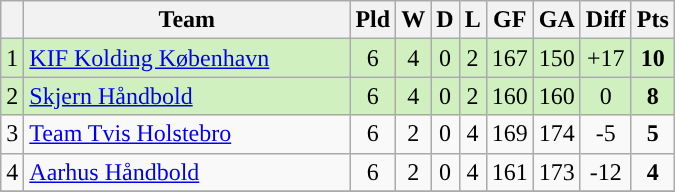<table class="wikitable sortable" style="text-align:center">
<tr>
<th></th>
<th width="210">Team</th>
<th>Pld</th>
<th>W</th>
<th>D</th>
<th>L</th>
<th>GF</th>
<th>GA</th>
<th>Diff</th>
<th>Pts</th>
</tr>
<tr style="background: #D0F0C0;">
<td>1</td>
<td align=left><a href='#'>KIF Kolding København</a></td>
<td>6</td>
<td>4</td>
<td>0</td>
<td>2</td>
<td>167</td>
<td>150</td>
<td>+17</td>
<td><strong>10</strong></td>
</tr>
<tr style="background: #D0F0C0;">
<td>2</td>
<td align=left><a href='#'>Skjern Håndbold</a></td>
<td>6</td>
<td>4</td>
<td>0</td>
<td>2</td>
<td>160</td>
<td>160</td>
<td>0</td>
<td><strong>8</strong></td>
</tr>
<tr style="background:">
<td>3</td>
<td align=left><a href='#'>Team Tvis Holstebro</a></td>
<td>6</td>
<td>2</td>
<td>0</td>
<td>4</td>
<td>169</td>
<td>174</td>
<td>-5</td>
<td><strong>5</strong></td>
</tr>
<tr style="background:">
<td>4</td>
<td align=left><a href='#'>Aarhus Håndbold</a></td>
<td>6</td>
<td>2</td>
<td>0</td>
<td>4</td>
<td>161</td>
<td>173</td>
<td>-12</td>
<td><strong>4</strong></td>
</tr>
<tr style="background:">
</tr>
</table>
